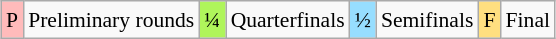<table class="wikitable" style="margin:0.5em auto; font-size:90%; line-height:1.25em;">
<tr>
<td bgcolor="#FFBBBB" align=center>P</td>
<td>Preliminary rounds</td>
<td bgcolor="#AFF55B" align=center>¼</td>
<td>Quarterfinals</td>
<td bgcolor="#97DEFF" align=center>½</td>
<td>Semifinals</td>
<td bgcolor="#FFDF80" align=center>F</td>
<td>Final</td>
</tr>
</table>
